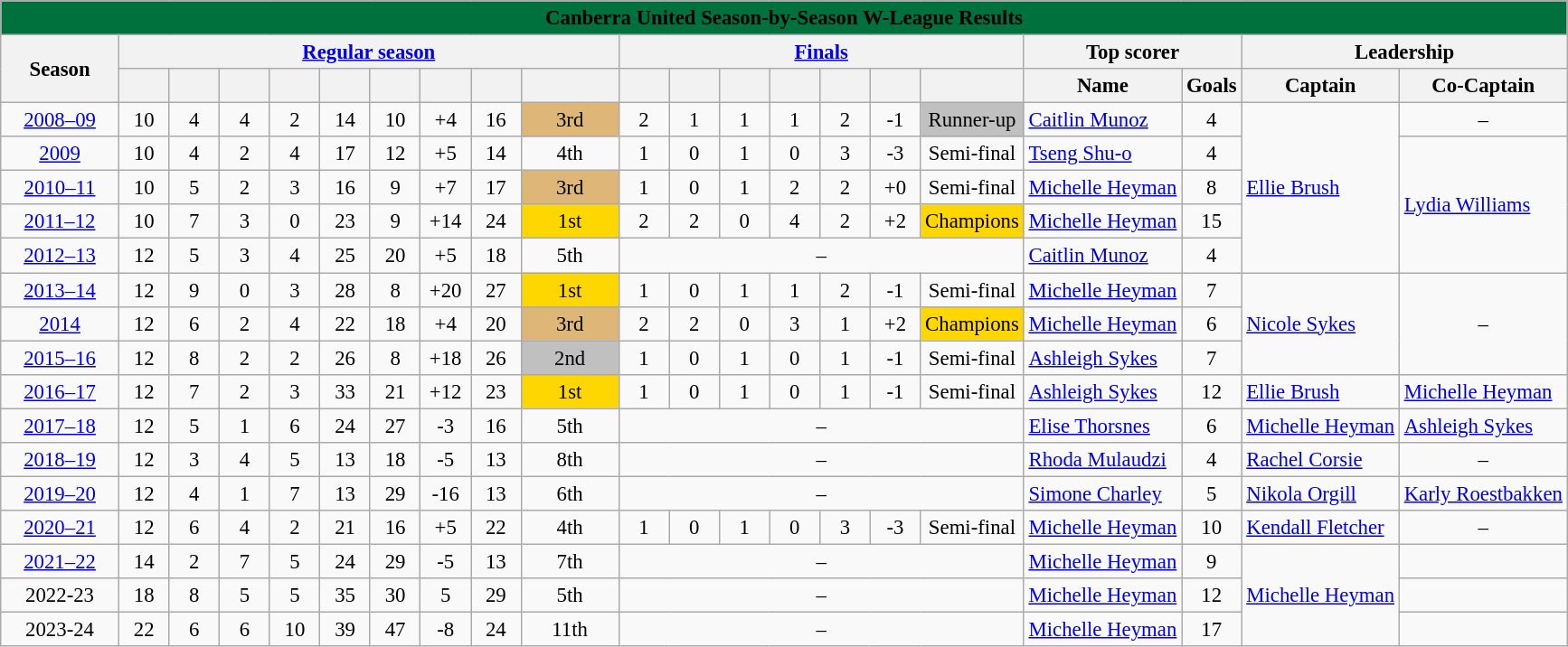<table class="wikitable" style="text-align:center;font-size:95%;">
<tr>
<th style="background:#00703C;" colspan="21"><span>Canberra United Season-by-Season W-League Results</span></th>
</tr>
<tr>
<th rowspan="2" style="width:80px">Season</th>
<th colspan="9"><a href='#'>Regular season</a></th>
<th colspan="7"><a href='#'>Finals</a></th>
<th colspan="2">Top scorer</th>
<th colspan="2">Leadership</th>
</tr>
<tr>
<th width=30></th>
<th width=30></th>
<th width=30></th>
<th width=30></th>
<th width=30></th>
<th width=30></th>
<th width=30></th>
<th width=30></th>
<th width=65></th>
<th width=30></th>
<th width=30></th>
<th width=30></th>
<th width=30></th>
<th width=30></th>
<th width=30></th>
<th width=65></th>
<th>Name</th>
<th>Goals</th>
<th>Captain</th>
<th>Co-Captain</th>
</tr>
<tr>
<td><a href='#'>2008–09</a></td>
<td>10</td>
<td>4</td>
<td>4</td>
<td>2</td>
<td>14</td>
<td>10</td>
<td>+4</td>
<td>16</td>
<td bgcolor="#deb678">3rd</td>
<td>2</td>
<td>1</td>
<td>1</td>
<td>1</td>
<td>2</td>
<td>-1</td>
<td bgcolor="silver">Runner-up</td>
<td align="left"> <a href='#'>Caitlin Munoz</a></td>
<td>4</td>
<td rowspan="5"; align="left"> <a href='#'>Ellie Brush</a></td>
<td>–</td>
</tr>
<tr>
<td><a href='#'>2009</a></td>
<td>10</td>
<td>4</td>
<td>2</td>
<td>4</td>
<td>17</td>
<td>12</td>
<td>+5</td>
<td>14</td>
<td>4th</td>
<td>1</td>
<td>0</td>
<td>1</td>
<td>0</td>
<td>3</td>
<td>-3</td>
<td>Semi-final</td>
<td align="left"> <a href='#'>Tseng Shu-o</a></td>
<td>4</td>
<td rowspan="4"; align="left"> <a href='#'>Lydia Williams</a></td>
</tr>
<tr>
<td><a href='#'>2010–11</a></td>
<td>10</td>
<td>5</td>
<td>2</td>
<td>3</td>
<td>16</td>
<td>9</td>
<td>+7</td>
<td>17</td>
<td bgcolor="#deb678">3rd</td>
<td>1</td>
<td>0</td>
<td>1</td>
<td>2</td>
<td>2</td>
<td>+0</td>
<td>Semi-final</td>
<td align="left"> <a href='#'>Michelle Heyman</a></td>
<td>8</td>
</tr>
<tr>
<td><a href='#'>2011–12</a></td>
<td>10</td>
<td>7</td>
<td>3</td>
<td>0</td>
<td>23</td>
<td>9</td>
<td>+14</td>
<td>24</td>
<td bgcolor="gold">1st</td>
<td>2</td>
<td>2</td>
<td>0</td>
<td>4</td>
<td>2</td>
<td>+2</td>
<td bgcolor="gold">Champions</td>
<td align="left"> <a href='#'>Michelle Heyman</a></td>
<td>15</td>
</tr>
<tr>
<td><a href='#'>2012–13</a></td>
<td>12</td>
<td>5</td>
<td>3</td>
<td>4</td>
<td>25</td>
<td>20</td>
<td>+5</td>
<td>18</td>
<td>5th</td>
<td colspan="7">–</td>
<td align="left"> <a href='#'>Caitlin Munoz</a></td>
<td>4</td>
</tr>
<tr>
<td><a href='#'>2013–14</a></td>
<td>12</td>
<td>9</td>
<td>0</td>
<td>3</td>
<td>28</td>
<td>8</td>
<td>+20</td>
<td>27</td>
<td bgcolor="gold">1st</td>
<td>1</td>
<td>0</td>
<td>1</td>
<td>1</td>
<td>2</td>
<td>-1</td>
<td>Semi-final</td>
<td align="left"> <a href='#'>Michelle Heyman</a></td>
<td>7</td>
<td rowspan="3"; align="left"> <a href='#'>Nicole Sykes</a></td>
<td rowspan="3">–</td>
</tr>
<tr>
<td><a href='#'>2014</a></td>
<td>12</td>
<td>6</td>
<td>2</td>
<td>4</td>
<td>22</td>
<td>18</td>
<td>+4</td>
<td>20</td>
<td bgcolor="#deb678">3rd</td>
<td>2</td>
<td>2</td>
<td>0</td>
<td>3</td>
<td>1</td>
<td>+2</td>
<td bgcolor="gold">Champions</td>
<td align="left"> <a href='#'>Michelle Heyman</a></td>
<td>6</td>
</tr>
<tr>
<td><a href='#'>2015–16</a></td>
<td>12</td>
<td>8</td>
<td>2</td>
<td>2</td>
<td>26</td>
<td>8</td>
<td>+18</td>
<td>26</td>
<td bgcolor="silver">2nd</td>
<td>1</td>
<td>0</td>
<td>1</td>
<td>0</td>
<td>1</td>
<td>-1</td>
<td>Semi-final</td>
<td align="left"> <a href='#'>Ashleigh Sykes</a></td>
<td>7</td>
</tr>
<tr>
<td><a href='#'>2016–17</a></td>
<td>12</td>
<td>7</td>
<td>2</td>
<td>3</td>
<td>33</td>
<td>21</td>
<td>+12</td>
<td>23</td>
<td bgcolor="gold">1st</td>
<td>1</td>
<td>0</td>
<td>1</td>
<td>0</td>
<td>1</td>
<td>-1</td>
<td>Semi-final</td>
<td align="left"> <a href='#'>Ashleigh Sykes</a></td>
<td>12</td>
<td align="left"> <a href='#'>Ellie Brush</a></td>
<td align="left"> <a href='#'>Michelle Heyman</a></td>
</tr>
<tr>
<td><a href='#'>2017–18</a></td>
<td>12</td>
<td>5</td>
<td>1</td>
<td>6</td>
<td>24</td>
<td>27</td>
<td>-3</td>
<td>16</td>
<td>5th</td>
<td colspan="7">–</td>
<td align="left"> <a href='#'>Elise Thorsnes</a></td>
<td>6</td>
<td align="left"> <a href='#'>Michelle Heyman</a></td>
<td align="left"> <a href='#'>Ashleigh Sykes</a></td>
</tr>
<tr>
<td><a href='#'>2018–19</a></td>
<td>12</td>
<td>3</td>
<td>4</td>
<td>5</td>
<td>13</td>
<td>18</td>
<td>-5</td>
<td>13</td>
<td>8th</td>
<td colspan="7">–</td>
<td align="left"> <a href='#'>Rhoda Mulaudzi</a></td>
<td>4</td>
<td align="left"> <a href='#'>Rachel Corsie</a></td>
<td>–</td>
</tr>
<tr>
<td><a href='#'>2019–20</a></td>
<td>12</td>
<td>4</td>
<td>1</td>
<td>7</td>
<td>13</td>
<td>29</td>
<td>-16</td>
<td>13</td>
<td>6th</td>
<td colspan="7">–</td>
<td align="left"> <a href='#'>Simone Charley</a></td>
<td>5</td>
<td align="left"> <a href='#'>Nikola Orgill</a></td>
<td align="left"> <a href='#'>Karly Roestbakken</a></td>
</tr>
<tr>
<td><a href='#'>2020–21</a></td>
<td>12</td>
<td>6</td>
<td>4</td>
<td>2</td>
<td>21</td>
<td>16</td>
<td>+5</td>
<td>22</td>
<td>4th</td>
<td>1</td>
<td>0</td>
<td>1</td>
<td>0</td>
<td>3</td>
<td>-3</td>
<td>Semi-final</td>
<td align="left"> <a href='#'>Michelle Heyman</a></td>
<td>10</td>
<td align="left"> <a href='#'>Kendall Fletcher</a></td>
<td>–</td>
</tr>
<tr>
<td><a href='#'>2021–22</a></td>
<td>14</td>
<td>2</td>
<td>7</td>
<td>5</td>
<td>24</td>
<td>29</td>
<td>-5</td>
<td>13</td>
<td>7th</td>
<td colspan="7">–</td>
<td align="left"> <a href='#'>Michelle Heyman</a></td>
<td>9</td>
<td rowspan="3" align="left"> <a href='#'>Michelle Heyman</a></td>
<td></td>
</tr>
<tr>
<td>2022-23</td>
<td>18</td>
<td>8</td>
<td>5</td>
<td>5</td>
<td>35</td>
<td>30</td>
<td>5</td>
<td>29</td>
<td>5th</td>
<td colspan="7">–</td>
<td align="left"> <a href='#'>Michelle Heyman</a></td>
<td>12</td>
<td></td>
</tr>
<tr>
<td>2023-24</td>
<td>22</td>
<td>6</td>
<td>6</td>
<td>10</td>
<td>39</td>
<td>47</td>
<td>-8</td>
<td>24</td>
<td>11th</td>
<td colspan="7">–</td>
<td align="left"> <a href='#'>Michelle Heyman</a></td>
<td>17</td>
<td></td>
</tr>
</table>
